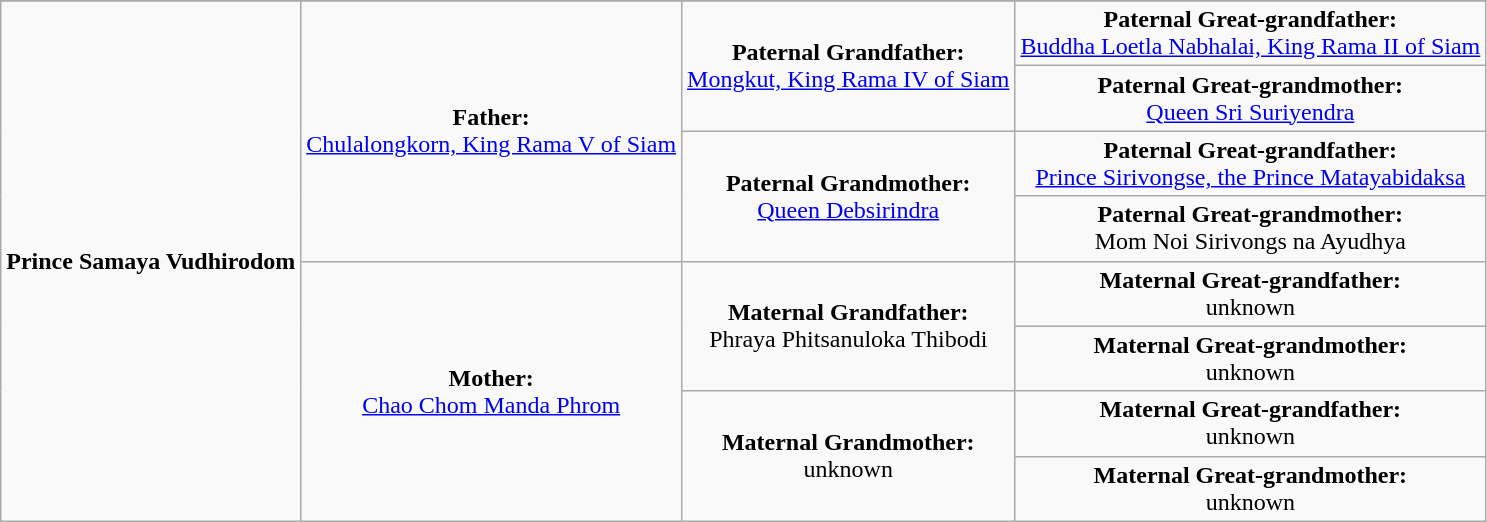<table class="wikitable">
<tr>
</tr>
<tr>
<td rowspan="8" align="center"><strong>Prince Samaya Vudhirodom</strong></td>
<td rowspan="4" align="center"><strong>Father:</strong><br><a href='#'>Chulalongkorn, King Rama V of Siam</a></td>
<td rowspan="2" align="center"><strong>Paternal Grandfather:</strong><br><a href='#'>Mongkut, King Rama IV of Siam</a></td>
<td align = "center"><strong>Paternal Great-grandfather:</strong><br><a href='#'>Buddha Loetla Nabhalai, King Rama II of Siam</a></td>
</tr>
<tr>
<td align = "center"><strong>Paternal Great-grandmother:</strong><br><a href='#'>Queen Sri Suriyendra</a></td>
</tr>
<tr>
<td rowspan="2" align="center"><strong>Paternal Grandmother:</strong><br><a href='#'>Queen Debsirindra</a></td>
<td align = "center"><strong>Paternal Great-grandfather:</strong><br><a href='#'>Prince Sirivongse, the Prince Matayabidaksa</a></td>
</tr>
<tr>
<td align = "center"><strong>Paternal Great-grandmother:</strong><br>Mom Noi Sirivongs na Ayudhya</td>
</tr>
<tr>
<td rowspan="4" align="center"><strong>Mother:</strong><br><a href='#'>Chao Chom Manda Phrom</a></td>
<td rowspan="2" align="center"><strong>Maternal Grandfather:</strong><br>Phraya Phitsanuloka Thibodi</td>
<td align = "center"><strong>Maternal Great-grandfather:</strong><br>unknown</td>
</tr>
<tr>
<td align = "center"><strong>Maternal Great-grandmother:</strong><br>unknown</td>
</tr>
<tr>
<td rowspan="2" align="center"><strong>Maternal Grandmother:</strong><br>unknown</td>
<td align = "center"><strong>Maternal Great-grandfather:</strong><br>unknown</td>
</tr>
<tr>
<td align = "center"><strong>Maternal Great-grandmother:</strong><br>unknown</td>
</tr>
</table>
